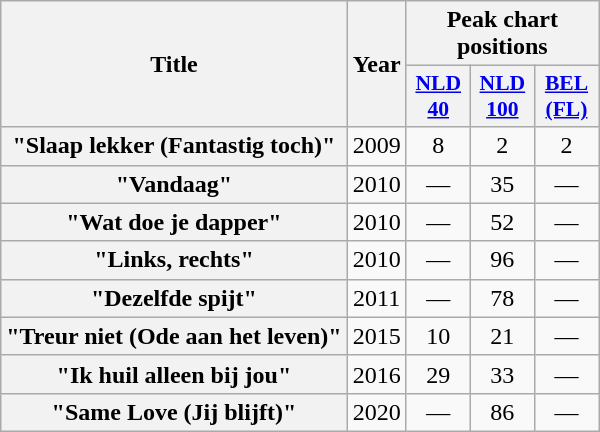<table class="wikitable plainrowheaders" style="text-align:center">
<tr>
<th scope="col" rowspan="2">Title</th>
<th scope="col" rowspan="2">Year</th>
<th scope="col" colspan="3">Peak chart positions</th>
</tr>
<tr>
<th scope="col" style="width:2.5em;font-size:90%;"><a href='#'>NLD<br>40</a></th>
<th scope="col" style="width:2.5em;font-size:90%;"><a href='#'>NLD<br>100</a></th>
<th scope="col" style="width:2.5em;font-size:90%;"><a href='#'>BEL<br>(FL)</a></th>
</tr>
<tr>
<th scope="row">"Slaap lekker (Fantastig toch)"<br></th>
<td>2009</td>
<td>8</td>
<td>2</td>
<td>2</td>
</tr>
<tr>
<th scope="row">"Vandaag"</th>
<td>2010</td>
<td>—</td>
<td>35</td>
<td>—</td>
</tr>
<tr>
<th scope="row">"Wat doe je dapper"<br></th>
<td>2010</td>
<td>—</td>
<td>52</td>
<td>—</td>
</tr>
<tr>
<th scope="row">"Links, rechts"<br></th>
<td>2010</td>
<td>—</td>
<td>96</td>
<td>—</td>
</tr>
<tr>
<th scope="row">"Dezelfde spijt"<br></th>
<td>2011</td>
<td>—</td>
<td>78</td>
<td>—</td>
</tr>
<tr>
<th scope="row">"Treur niet (Ode aan het leven)"<br></th>
<td>2015</td>
<td>10</td>
<td>21</td>
<td>—</td>
</tr>
<tr>
<th scope="row">"Ik huil alleen bij jou"<br></th>
<td>2016</td>
<td>29</td>
<td>33</td>
<td>—</td>
</tr>
<tr>
<th scope="row">"Same Love (Jij blijft)"<br></th>
<td>2020</td>
<td>—</td>
<td>86</td>
<td>—</td>
</tr>
</table>
